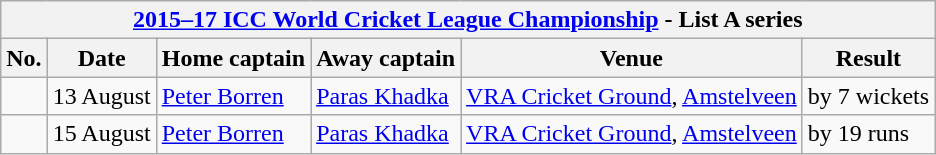<table class="wikitable">
<tr>
<th colspan="6"><a href='#'>2015–17 ICC World Cricket League Championship</a> - List A series</th>
</tr>
<tr>
<th>No.</th>
<th>Date</th>
<th>Home captain</th>
<th>Away captain</th>
<th>Venue</th>
<th>Result</th>
</tr>
<tr>
<td></td>
<td>13 August</td>
<td><a href='#'>Peter Borren</a></td>
<td><a href='#'>Paras Khadka</a></td>
<td><a href='#'>VRA Cricket Ground</a>, <a href='#'>Amstelveen</a></td>
<td> by 7 wickets</td>
</tr>
<tr>
<td></td>
<td>15 August</td>
<td><a href='#'>Peter Borren</a></td>
<td><a href='#'>Paras Khadka</a></td>
<td><a href='#'>VRA Cricket Ground</a>, <a href='#'>Amstelveen</a></td>
<td> by 19 runs</td>
</tr>
</table>
